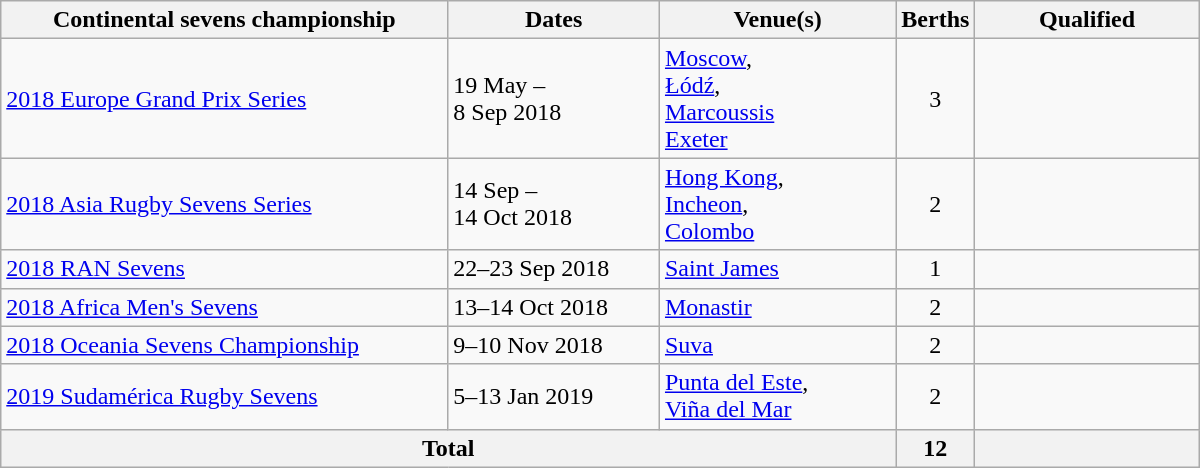<table class="wikitable" style="width:800px;">
<tr>
<th style="width:38%;">Continental sevens championship</th>
<th style="width:18%;">Dates</th>
<th style="width:20%;">Venue(s)</th>
<th width=5%>Berths</th>
<th style="width:22%;">Qualified</th>
</tr>
<tr>
<td><a href='#'>2018 Europe Grand Prix Series</a></td>
<td>19 May –<br>8 Sep 2018</td>
<td> <a href='#'>Moscow</a>,<br>  <a href='#'>Łódź</a>, <br>   <a href='#'>Marcoussis</a> <br>   <a href='#'>Exeter</a></td>
<td align=center>3</td>
<td><br><br></td>
</tr>
<tr>
<td><a href='#'>2018 Asia Rugby Sevens Series</a></td>
<td>14 Sep –<br>14 Oct 2018</td>
<td> <a href='#'>Hong Kong</a>, <br>   <a href='#'>Incheon</a>, <br>   <a href='#'>Colombo</a></td>
<td align=center>2</td>
<td><br></td>
</tr>
<tr>
<td><a href='#'>2018 RAN Sevens</a></td>
<td>22–23 Sep 2018</td>
<td> <a href='#'>Saint James</a></td>
<td align=center>1</td>
<td></td>
</tr>
<tr>
<td><a href='#'>2018 Africa Men's Sevens</a></td>
<td>13–14 Oct 2018</td>
<td> <a href='#'>Monastir</a></td>
<td align=center>2</td>
<td><br></td>
</tr>
<tr>
<td><a href='#'>2018 Oceania Sevens Championship</a></td>
<td>9–10 Nov 2018</td>
<td> <a href='#'>Suva</a></td>
<td align=center>2</td>
<td><br></td>
</tr>
<tr>
<td><a href='#'>2019 Sudamérica Rugby Sevens</a></td>
<td>5–13 Jan 2019</td>
<td> <a href='#'>Punta del Este</a>, <br>   <a href='#'>Viña del Mar</a></td>
<td align=center>2</td>
<td><br></td>
</tr>
<tr>
<th colspan=3>Total</th>
<th>12</th>
<th></th>
</tr>
</table>
